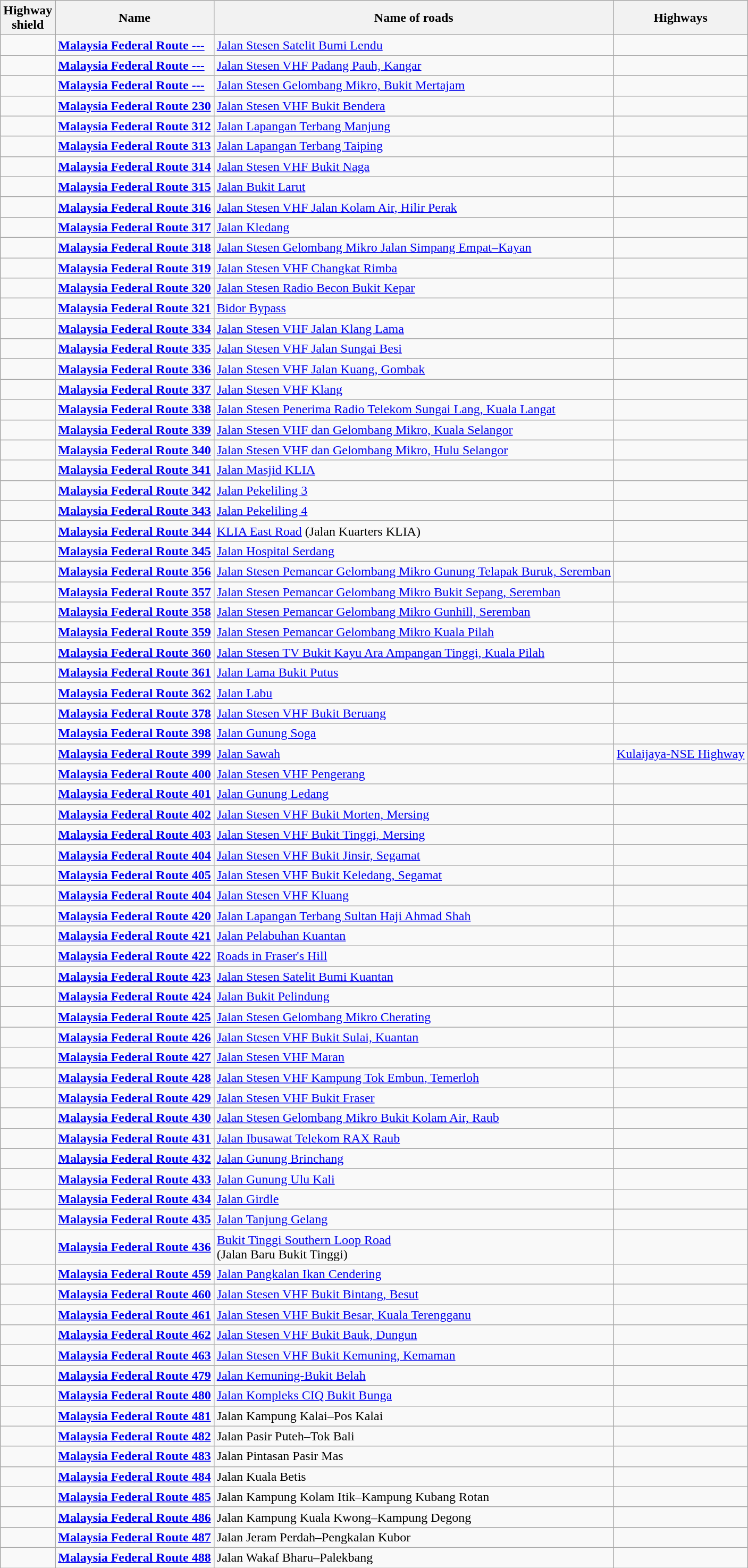<table class="wikitable">
<tr>
<th>Highway <br>shield</th>
<th>Name</th>
<th>Name of roads</th>
<th>Highways</th>
</tr>
<tr>
<td></td>
<td><strong><a href='#'>Malaysia Federal Route ---</a></strong></td>
<td><a href='#'>Jalan Stesen Satelit Bumi Lendu</a></td>
<td></td>
</tr>
<tr>
<td></td>
<td><strong><a href='#'>Malaysia Federal Route ---</a></strong></td>
<td><a href='#'>Jalan Stesen VHF Padang Pauh, Kangar</a></td>
<td></td>
</tr>
<tr>
<td></td>
<td><strong><a href='#'>Malaysia Federal Route ---</a></strong></td>
<td><a href='#'>Jalan Stesen Gelombang Mikro, Bukit Mertajam</a></td>
<td></td>
</tr>
<tr>
<td></td>
<td><strong><a href='#'>Malaysia Federal Route 230</a></strong></td>
<td><a href='#'>Jalan Stesen VHF Bukit Bendera</a></td>
<td></td>
</tr>
<tr>
<td></td>
<td><strong><a href='#'>Malaysia Federal Route 312</a></strong></td>
<td><a href='#'>Jalan Lapangan Terbang Manjung</a></td>
<td></td>
</tr>
<tr>
<td></td>
<td><strong><a href='#'>Malaysia Federal Route 313</a></strong></td>
<td><a href='#'>Jalan Lapangan Terbang Taiping</a></td>
<td></td>
</tr>
<tr>
<td></td>
<td><strong><a href='#'>Malaysia Federal Route 314</a></strong></td>
<td><a href='#'>Jalan Stesen VHF Bukit Naga</a></td>
<td></td>
</tr>
<tr>
<td></td>
<td><strong><a href='#'>Malaysia Federal Route 315</a></strong></td>
<td><a href='#'>Jalan Bukit Larut</a></td>
<td></td>
</tr>
<tr>
<td></td>
<td><strong><a href='#'>Malaysia Federal Route 316</a></strong></td>
<td><a href='#'>Jalan Stesen VHF Jalan Kolam Air, Hilir Perak</a></td>
<td></td>
</tr>
<tr>
<td></td>
<td><strong><a href='#'>Malaysia Federal Route 317</a></strong></td>
<td><a href='#'>Jalan Kledang</a></td>
<td></td>
</tr>
<tr>
<td></td>
<td><strong><a href='#'>Malaysia Federal Route 318</a></strong></td>
<td><a href='#'>Jalan Stesen Gelombang Mikro Jalan Simpang Empat–Kayan</a></td>
<td></td>
</tr>
<tr>
<td></td>
<td><strong><a href='#'>Malaysia Federal Route 319</a></strong></td>
<td><a href='#'>Jalan Stesen VHF Changkat Rimba</a></td>
<td></td>
</tr>
<tr>
<td></td>
<td><strong><a href='#'>Malaysia Federal Route 320</a></strong></td>
<td><a href='#'>Jalan Stesen Radio Becon Bukit Kepar</a></td>
<td></td>
</tr>
<tr>
<td></td>
<td><strong><a href='#'>Malaysia Federal Route 321</a></strong></td>
<td><a href='#'>Bidor Bypass</a></td>
</tr>
<tr>
<td></td>
<td><strong><a href='#'>Malaysia Federal Route 334</a></strong></td>
<td><a href='#'>Jalan Stesen VHF Jalan Klang Lama</a></td>
<td></td>
</tr>
<tr>
<td></td>
<td><strong><a href='#'>Malaysia Federal Route 335</a></strong></td>
<td><a href='#'>Jalan Stesen VHF Jalan Sungai Besi</a></td>
<td></td>
</tr>
<tr>
<td></td>
<td><strong><a href='#'>Malaysia Federal Route 336</a></strong></td>
<td><a href='#'>Jalan Stesen VHF Jalan Kuang, Gombak</a></td>
<td></td>
</tr>
<tr>
<td></td>
<td><strong><a href='#'>Malaysia Federal Route 337</a></strong></td>
<td><a href='#'>Jalan Stesen VHF Klang</a></td>
<td></td>
</tr>
<tr>
<td></td>
<td><strong><a href='#'>Malaysia Federal Route 338</a></strong></td>
<td><a href='#'>Jalan Stesen Penerima Radio Telekom Sungai Lang, Kuala Langat</a></td>
<td></td>
</tr>
<tr>
<td></td>
<td><strong><a href='#'>Malaysia Federal Route 339</a></strong></td>
<td><a href='#'>Jalan Stesen VHF dan Gelombang Mikro, Kuala Selangor</a></td>
<td></td>
</tr>
<tr>
<td></td>
<td><strong><a href='#'>Malaysia Federal Route 340</a></strong></td>
<td><a href='#'>Jalan Stesen VHF dan Gelombang Mikro, Hulu Selangor</a></td>
<td></td>
</tr>
<tr>
<td></td>
<td><strong><a href='#'>Malaysia Federal Route 341</a></strong></td>
<td><a href='#'>Jalan Masjid KLIA</a></td>
<td></td>
</tr>
<tr>
<td></td>
<td><strong><a href='#'>Malaysia Federal Route 342</a></strong></td>
<td><a href='#'>Jalan Pekeliling 3</a></td>
<td></td>
</tr>
<tr>
<td></td>
<td><strong><a href='#'>Malaysia Federal Route 343</a></strong></td>
<td><a href='#'>Jalan Pekeliling 4</a></td>
<td></td>
</tr>
<tr>
<td></td>
<td><strong><a href='#'>Malaysia Federal Route 344</a></strong></td>
<td><a href='#'>KLIA East Road</a> (Jalan Kuarters KLIA)</td>
<td></td>
</tr>
<tr>
<td></td>
<td><strong><a href='#'>Malaysia Federal Route 345</a></strong></td>
<td><a href='#'>Jalan Hospital Serdang</a></td>
<td></td>
</tr>
<tr>
<td></td>
<td><strong><a href='#'>Malaysia Federal Route 356</a></strong></td>
<td><a href='#'>Jalan Stesen Pemancar Gelombang Mikro Gunung Telapak Buruk, Seremban</a></td>
<td></td>
</tr>
<tr>
<td></td>
<td><strong><a href='#'>Malaysia Federal Route 357</a></strong></td>
<td><a href='#'>Jalan Stesen Pemancar Gelombang Mikro Bukit Sepang, Seremban</a></td>
<td></td>
</tr>
<tr>
<td></td>
<td><strong><a href='#'>Malaysia Federal Route 358</a></strong></td>
<td><a href='#'>Jalan Stesen Pemancar Gelombang Mikro Gunhill, Seremban</a></td>
<td></td>
</tr>
<tr>
<td></td>
<td><strong><a href='#'>Malaysia Federal Route 359</a></strong></td>
<td><a href='#'>Jalan Stesen Pemancar Gelombang Mikro Kuala Pilah</a></td>
<td></td>
</tr>
<tr>
<td></td>
<td><strong><a href='#'>Malaysia Federal Route 360</a></strong></td>
<td><a href='#'>Jalan Stesen TV Bukit Kayu Ara Ampangan Tinggi, Kuala Pilah</a></td>
<td></td>
</tr>
<tr>
<td></td>
<td><strong><a href='#'>Malaysia Federal Route 361</a></strong></td>
<td><a href='#'>Jalan Lama Bukit Putus</a></td>
<td></td>
</tr>
<tr>
<td></td>
<td><strong><a href='#'>Malaysia Federal Route 362</a></strong></td>
<td><a href='#'>Jalan Labu</a></td>
<td></td>
</tr>
<tr>
<td></td>
<td><strong><a href='#'>Malaysia Federal Route 378</a></strong></td>
<td><a href='#'>Jalan Stesen VHF Bukit Beruang</a></td>
<td></td>
</tr>
<tr>
<td></td>
<td><strong><a href='#'>Malaysia Federal Route 398</a></strong></td>
<td><a href='#'>Jalan Gunung Soga</a></td>
<td></td>
</tr>
<tr>
<td></td>
<td><strong><a href='#'>Malaysia Federal Route 399</a></strong></td>
<td><a href='#'>Jalan Sawah</a></td>
<td><a href='#'>Kulaijaya-NSE Highway</a></td>
</tr>
<tr>
<td></td>
<td><strong><a href='#'>Malaysia Federal Route 400</a></strong></td>
<td><a href='#'>Jalan Stesen VHF Pengerang</a></td>
<td></td>
</tr>
<tr>
<td></td>
<td><strong><a href='#'>Malaysia Federal Route 401</a></strong></td>
<td><a href='#'>Jalan Gunung Ledang</a></td>
<td></td>
</tr>
<tr>
<td></td>
<td><strong><a href='#'>Malaysia Federal Route 402</a></strong></td>
<td><a href='#'>Jalan Stesen VHF Bukit Morten, Mersing</a></td>
<td></td>
</tr>
<tr>
<td></td>
<td><strong><a href='#'>Malaysia Federal Route 403</a></strong></td>
<td><a href='#'>Jalan Stesen VHF Bukit Tinggi, Mersing</a></td>
<td></td>
</tr>
<tr>
<td></td>
<td><strong><a href='#'>Malaysia Federal Route 404</a></strong></td>
<td><a href='#'>Jalan Stesen VHF Bukit Jinsir, Segamat</a></td>
<td></td>
</tr>
<tr>
<td></td>
<td><strong><a href='#'>Malaysia Federal Route 405</a></strong></td>
<td><a href='#'>Jalan Stesen VHF Bukit Keledang, Segamat</a></td>
<td></td>
</tr>
<tr>
<td></td>
<td><strong><a href='#'>Malaysia Federal Route 404</a></strong></td>
<td><a href='#'>Jalan Stesen VHF Kluang</a></td>
<td></td>
</tr>
<tr>
<td></td>
<td><strong><a href='#'>Malaysia Federal Route 420</a></strong></td>
<td><a href='#'>Jalan Lapangan Terbang Sultan Haji Ahmad Shah</a></td>
<td></td>
</tr>
<tr>
<td></td>
<td><strong><a href='#'>Malaysia Federal Route 421</a></strong></td>
<td><a href='#'>Jalan Pelabuhan Kuantan</a></td>
<td></td>
</tr>
<tr>
<td></td>
<td><strong><a href='#'>Malaysia Federal Route 422</a></strong></td>
<td><a href='#'>Roads in Fraser's Hill</a></td>
<td></td>
</tr>
<tr>
<td></td>
<td><strong><a href='#'>Malaysia Federal Route 423</a></strong></td>
<td><a href='#'>Jalan Stesen Satelit Bumi Kuantan</a></td>
<td></td>
</tr>
<tr>
<td></td>
<td><strong><a href='#'>Malaysia Federal Route 424</a></strong></td>
<td><a href='#'>Jalan Bukit Pelindung</a></td>
<td></td>
</tr>
<tr>
<td></td>
<td><strong><a href='#'>Malaysia Federal Route 425</a></strong></td>
<td><a href='#'>Jalan Stesen Gelombang Mikro Cherating</a></td>
<td></td>
</tr>
<tr>
<td></td>
<td><strong><a href='#'>Malaysia Federal Route 426</a></strong></td>
<td><a href='#'>Jalan Stesen VHF Bukit Sulai, Kuantan</a></td>
<td></td>
</tr>
<tr>
<td></td>
<td><strong><a href='#'>Malaysia Federal Route 427</a></strong></td>
<td><a href='#'>Jalan Stesen VHF Maran</a></td>
<td></td>
</tr>
<tr>
<td></td>
<td><strong><a href='#'>Malaysia Federal Route 428</a></strong></td>
<td><a href='#'>Jalan Stesen VHF Kampung Tok Embun, Temerloh</a></td>
<td></td>
</tr>
<tr>
<td></td>
<td><strong><a href='#'>Malaysia Federal Route 429</a></strong></td>
<td><a href='#'>Jalan Stesen VHF Bukit Fraser</a></td>
<td></td>
</tr>
<tr>
<td></td>
<td><strong><a href='#'>Malaysia Federal Route 430</a></strong></td>
<td><a href='#'>Jalan Stesen Gelombang Mikro Bukit Kolam Air, Raub</a></td>
<td></td>
</tr>
<tr>
<td></td>
<td><strong><a href='#'>Malaysia Federal Route 431</a></strong></td>
<td><a href='#'>Jalan Ibusawat Telekom RAX Raub</a></td>
<td></td>
</tr>
<tr>
<td></td>
<td><strong><a href='#'>Malaysia Federal Route 432</a></strong></td>
<td><a href='#'>Jalan Gunung Brinchang</a></td>
<td></td>
</tr>
<tr>
<td></td>
<td><strong><a href='#'>Malaysia Federal Route 433</a></strong></td>
<td><a href='#'>Jalan Gunung Ulu Kali</a></td>
<td></td>
</tr>
<tr>
<td></td>
<td><strong><a href='#'>Malaysia Federal Route 434</a></strong></td>
<td><a href='#'>Jalan Girdle</a></td>
<td></td>
</tr>
<tr>
<td></td>
<td><strong><a href='#'>Malaysia Federal Route 435</a></strong></td>
<td><a href='#'>Jalan Tanjung Gelang</a></td>
<td></td>
</tr>
<tr>
<td></td>
<td><strong><a href='#'>Malaysia Federal Route 436</a></strong></td>
<td><a href='#'>Bukit Tinggi Southern Loop Road</a><br>(Jalan Baru Bukit Tinggi)</td>
<td></td>
</tr>
<tr>
<td></td>
<td><strong><a href='#'>Malaysia Federal Route 459</a></strong></td>
<td><a href='#'>Jalan Pangkalan Ikan Cendering</a></td>
<td></td>
</tr>
<tr>
<td></td>
<td><strong><a href='#'>Malaysia Federal Route 460</a></strong></td>
<td><a href='#'>Jalan Stesen VHF Bukit Bintang, Besut</a></td>
<td></td>
</tr>
<tr>
<td></td>
<td><strong><a href='#'>Malaysia Federal Route 461</a></strong></td>
<td><a href='#'>Jalan Stesen VHF Bukit Besar, Kuala Terengganu</a></td>
<td></td>
</tr>
<tr>
<td></td>
<td><strong><a href='#'>Malaysia Federal Route 462</a></strong></td>
<td><a href='#'>Jalan Stesen VHF Bukit Bauk, Dungun</a></td>
<td></td>
</tr>
<tr>
<td></td>
<td><strong><a href='#'>Malaysia Federal Route 463</a></strong></td>
<td><a href='#'>Jalan Stesen VHF Bukit Kemuning, Kemaman</a></td>
<td></td>
</tr>
<tr>
<td></td>
<td><strong><a href='#'>Malaysia Federal Route 479</a></strong></td>
<td><a href='#'>Jalan Kemuning-Bukit Belah </a></td>
<td></td>
</tr>
<tr>
<td></td>
<td><strong><a href='#'>Malaysia Federal Route 480</a></strong></td>
<td><a href='#'>Jalan Kompleks CIQ Bukit Bunga</a></td>
<td></td>
</tr>
<tr>
<td></td>
<td><strong><a href='#'>Malaysia Federal Route 481</a></strong></td>
<td>Jalan Kampung Kalai–Pos Kalai</td>
<td></td>
</tr>
<tr>
<td></td>
<td><strong><a href='#'>Malaysia Federal Route 482</a></strong></td>
<td>Jalan Pasir Puteh–Tok Bali</td>
<td></td>
</tr>
<tr>
<td></td>
<td><strong><a href='#'>Malaysia Federal Route 483</a></strong></td>
<td>Jalan Pintasan Pasir Mas</td>
<td></td>
</tr>
<tr>
<td></td>
<td><strong><a href='#'>Malaysia Federal Route 484</a></strong></td>
<td>Jalan Kuala Betis</td>
<td></td>
</tr>
<tr>
<td></td>
<td><strong><a href='#'>Malaysia Federal Route 485</a></strong></td>
<td>Jalan Kampung Kolam Itik–Kampung Kubang Rotan</td>
<td></td>
</tr>
<tr>
<td></td>
<td><strong><a href='#'>Malaysia Federal Route 486</a></strong></td>
<td>Jalan Kampung Kuala Kwong–Kampung Degong</td>
<td></td>
</tr>
<tr>
<td></td>
<td><strong><a href='#'>Malaysia Federal Route 487</a></strong></td>
<td>Jalan Jeram Perdah–Pengkalan Kubor</td>
<td></td>
</tr>
<tr>
<td></td>
<td><strong><a href='#'>Malaysia Federal Route 488</a></strong></td>
<td>Jalan Wakaf Bharu–Palekbang</td>
<td></td>
</tr>
</table>
